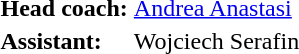<table>
<tr>
<td><strong>Head coach:</strong></td>
<td> <a href='#'>Andrea Anastasi</a></td>
</tr>
<tr>
<td><strong>Assistant:</strong></td>
<td> Wojciech Serafin</td>
</tr>
</table>
